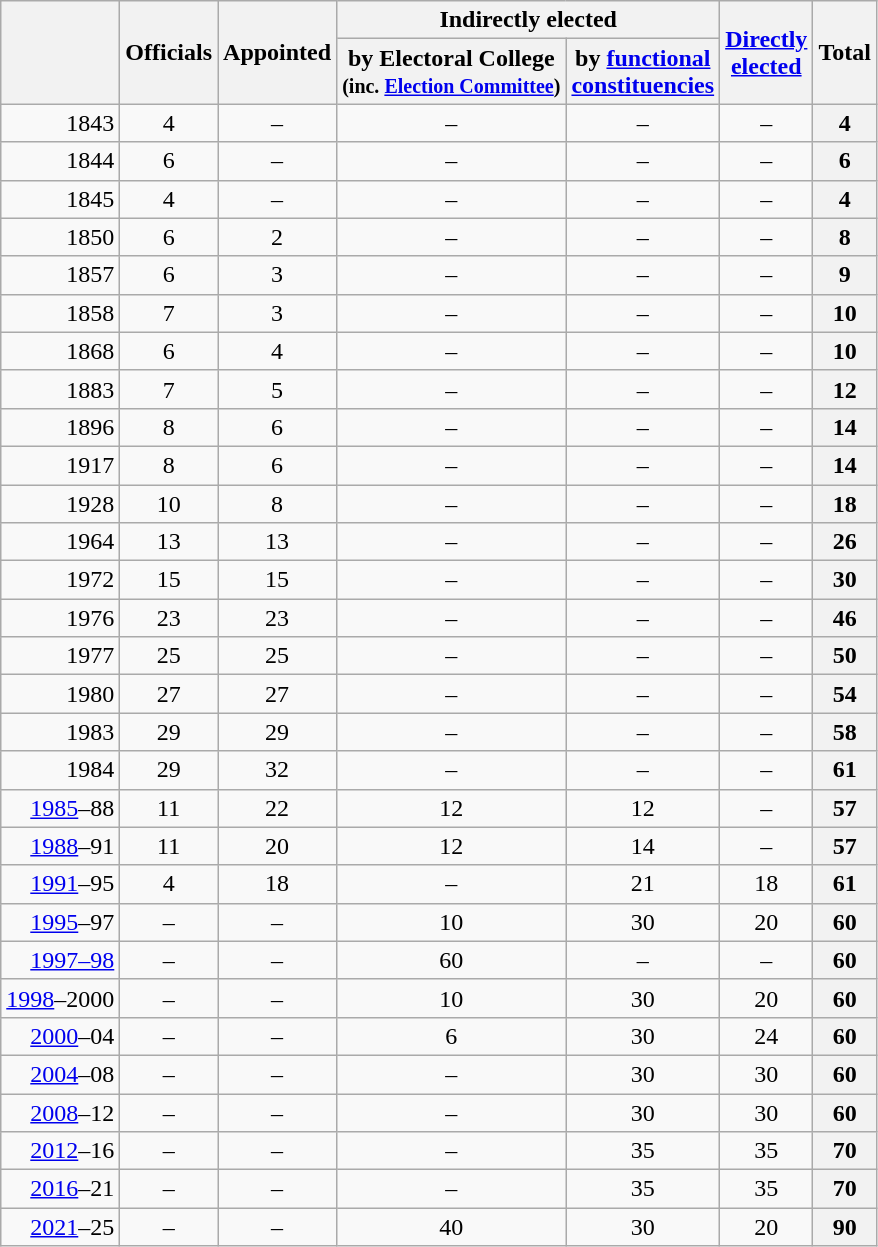<table class="wikitable" style="vertical-align: top; text-align:center;">
<tr>
<th rowspan="2"><br></th>
<th rowspan="2">Officials</th>
<th rowspan="2">Appointed</th>
<th colspan="2">Indirectly elected</th>
<th rowspan="2"><a href='#'>Directly<br>elected</a></th>
<th rowspan="2">Total</th>
</tr>
<tr>
<th>by Electoral College<br><small>(inc. <a href='#'>Election Committee</a>)</small></th>
<th>by <a href='#'>functional<br>constituencies</a></th>
</tr>
<tr>
<td style="text-align:right;">1843</td>
<td>4</td>
<td>–</td>
<td>–</td>
<td>–</td>
<td>–</td>
<th>4</th>
</tr>
<tr>
<td style="text-align:right;">1844</td>
<td>6</td>
<td>–</td>
<td>–</td>
<td>–</td>
<td>–</td>
<th>6</th>
</tr>
<tr>
<td style="text-align:right;">1845</td>
<td>4</td>
<td>–</td>
<td>–</td>
<td>–</td>
<td>–</td>
<th>4</th>
</tr>
<tr>
<td style="text-align:right;">1850</td>
<td>6</td>
<td>2</td>
<td>–</td>
<td>–</td>
<td>–</td>
<th>8</th>
</tr>
<tr>
<td style="text-align:right;">1857</td>
<td>6</td>
<td>3</td>
<td>–</td>
<td>–</td>
<td>–</td>
<th>9</th>
</tr>
<tr>
<td style="text-align:right;">1858</td>
<td>7</td>
<td>3</td>
<td>–</td>
<td>–</td>
<td>–</td>
<th>10</th>
</tr>
<tr>
<td style="text-align:right;">1868</td>
<td>6</td>
<td>4</td>
<td>–</td>
<td>–</td>
<td>–</td>
<th>10</th>
</tr>
<tr>
<td style="text-align:right;">1883</td>
<td>7</td>
<td>5</td>
<td>–</td>
<td>–</td>
<td>–</td>
<th>12</th>
</tr>
<tr>
<td style="text-align:right;">1896</td>
<td>8</td>
<td>6</td>
<td>–</td>
<td>–</td>
<td>–</td>
<th>14</th>
</tr>
<tr>
<td style="text-align:right;">1917</td>
<td>8</td>
<td>6</td>
<td>–</td>
<td>–</td>
<td>–</td>
<th>14</th>
</tr>
<tr>
<td style="text-align:right;">1928</td>
<td>10</td>
<td>8</td>
<td>–</td>
<td>–</td>
<td>–</td>
<th>18</th>
</tr>
<tr>
<td style="text-align:right;">1964</td>
<td>13</td>
<td>13</td>
<td>–</td>
<td>–</td>
<td>–</td>
<th>26</th>
</tr>
<tr>
<td style="text-align:right;">1972</td>
<td>15</td>
<td>15</td>
<td>–</td>
<td>–</td>
<td>–</td>
<th>30</th>
</tr>
<tr>
<td style="text-align:right;">1976</td>
<td>23</td>
<td>23</td>
<td>–</td>
<td>–</td>
<td>–</td>
<th>46</th>
</tr>
<tr>
<td style="text-align:right;">1977</td>
<td>25</td>
<td>25</td>
<td>–</td>
<td>–</td>
<td>–</td>
<th>50</th>
</tr>
<tr>
<td style="text-align:right;">1980</td>
<td>27</td>
<td>27</td>
<td>–</td>
<td>–</td>
<td>–</td>
<th>54</th>
</tr>
<tr>
<td style="text-align:right;">1983</td>
<td>29</td>
<td>29</td>
<td>–</td>
<td>–</td>
<td>–</td>
<th>58</th>
</tr>
<tr>
<td style="text-align:right;">1984</td>
<td>29</td>
<td>32</td>
<td>–</td>
<td>–</td>
<td>–</td>
<th>61</th>
</tr>
<tr>
<td style="text-align:right;"><a href='#'>1985</a>–88</td>
<td>11</td>
<td>22</td>
<td>12</td>
<td>12</td>
<td>–</td>
<th>57</th>
</tr>
<tr>
<td style="text-align:right;"><a href='#'>1988</a>–91</td>
<td>11</td>
<td>20</td>
<td>12</td>
<td>14</td>
<td>–</td>
<th>57</th>
</tr>
<tr>
<td style="text-align:right;"><a href='#'>1991</a>–95</td>
<td>4</td>
<td>18</td>
<td>–</td>
<td>21</td>
<td>18</td>
<th>61</th>
</tr>
<tr>
<td style="text-align:right;"><a href='#'>1995</a>–97</td>
<td>–</td>
<td>–</td>
<td>10</td>
<td>30</td>
<td>20</td>
<th>60</th>
</tr>
<tr>
<td style="text-align:right;"><a href='#'>1997–98</a></td>
<td>–</td>
<td>–</td>
<td>60</td>
<td>–</td>
<td>–</td>
<th>60</th>
</tr>
<tr>
<td style="text-align:right;"><a href='#'>1998</a>–2000</td>
<td>–</td>
<td>–</td>
<td>10</td>
<td>30</td>
<td>20</td>
<th>60</th>
</tr>
<tr>
<td style="text-align:right;"><a href='#'>2000</a>–04</td>
<td>–</td>
<td>–</td>
<td>6</td>
<td>30</td>
<td>24</td>
<th>60</th>
</tr>
<tr>
<td style="text-align:right;"><a href='#'>2004</a>–08</td>
<td>–</td>
<td>–</td>
<td>–</td>
<td>30</td>
<td>30</td>
<th>60</th>
</tr>
<tr>
<td style="text-align:right;"><a href='#'>2008</a>–12</td>
<td>–</td>
<td>–</td>
<td>–</td>
<td>30</td>
<td>30</td>
<th>60</th>
</tr>
<tr>
<td style="text-align:right;"><a href='#'>2012</a>–16</td>
<td>–</td>
<td>–</td>
<td>–</td>
<td>35</td>
<td>35</td>
<th>70</th>
</tr>
<tr>
<td style="text-align:right;"><a href='#'>2016</a>–21</td>
<td>–</td>
<td>–</td>
<td>–</td>
<td>35</td>
<td>35</td>
<th>70</th>
</tr>
<tr>
<td style="text-align:right;"><a href='#'>2021</a>–25</td>
<td>–</td>
<td>–</td>
<td>40</td>
<td>30</td>
<td>20</td>
<th>90</th>
</tr>
</table>
